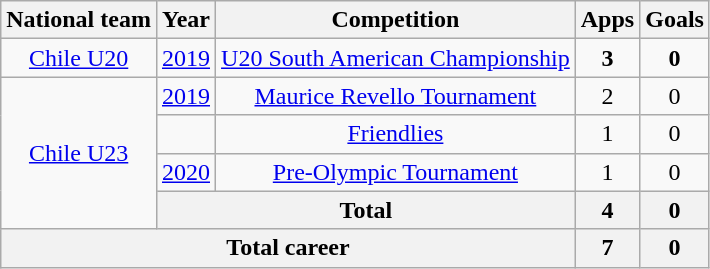<table class=wikitable style=text-align:center>
<tr>
<th>National team</th>
<th>Year</th>
<th>Competition</th>
<th>Apps</th>
<th>Goals</th>
</tr>
<tr>
<td><a href='#'>Chile U20</a></td>
<td><a href='#'>2019</a></td>
<td><a href='#'>U20 South American Championship</a></td>
<td><strong>3</strong></td>
<td><strong>0</strong></td>
</tr>
<tr>
<td rowspan="4"><a href='#'>Chile U23</a></td>
<td><a href='#'>2019</a></td>
<td><a href='#'>Maurice Revello Tournament</a></td>
<td>2</td>
<td>0</td>
</tr>
<tr>
<td></td>
<td><a href='#'>Friendlies</a></td>
<td>1</td>
<td>0</td>
</tr>
<tr>
<td><a href='#'>2020</a></td>
<td><a href='#'>Pre-Olympic Tournament</a></td>
<td>1</td>
<td>0</td>
</tr>
<tr>
<th colspan=2>Total</th>
<th>4</th>
<th>0</th>
</tr>
<tr>
<th colspan=3>Total career</th>
<th>7</th>
<th>0</th>
</tr>
</table>
